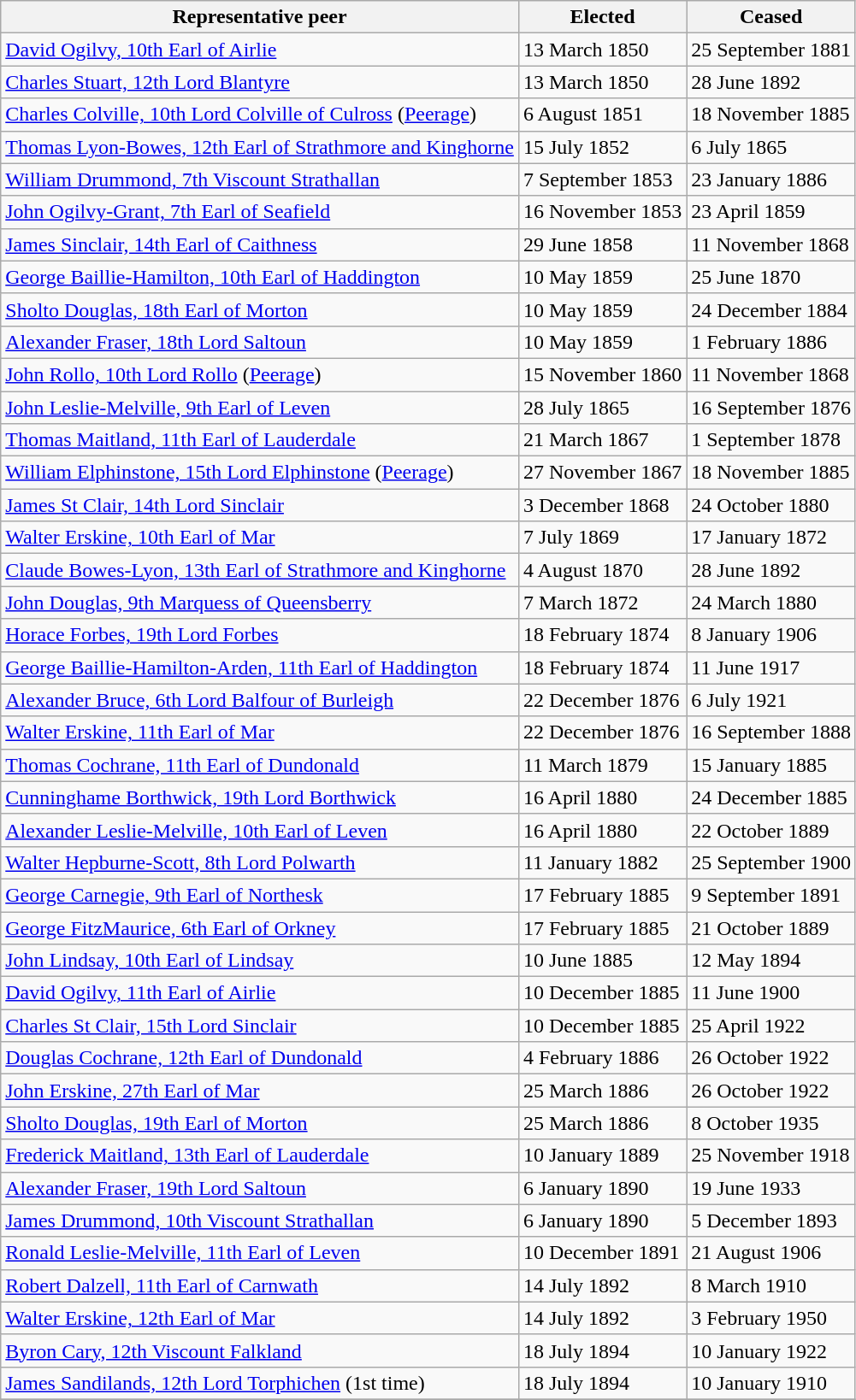<table class="sortable wikitable">
<tr>
<th scope="col">Representative peer</th>
<th scope="col">Elected</th>
<th scope="col">Ceased</th>
</tr>
<tr>
<td><a href='#'>David Ogilvy, 10th Earl of Airlie</a></td>
<td>13 March 1850</td>
<td>25 September 1881</td>
</tr>
<tr>
<td><a href='#'>Charles Stuart, 12th Lord Blantyre</a></td>
<td>13 March 1850</td>
<td>28 June 1892</td>
</tr>
<tr>
<td><a href='#'>Charles Colville, 10th Lord Colville of Culross</a> (<a href='#'>Peerage</a>)</td>
<td>6 August 1851</td>
<td>18 November 1885</td>
</tr>
<tr>
<td><a href='#'>Thomas Lyon-Bowes, 12th Earl of Strathmore and Kinghorne</a></td>
<td>15 July 1852</td>
<td>6 July 1865</td>
</tr>
<tr>
<td><a href='#'>William Drummond, 7th Viscount Strathallan</a></td>
<td>7 September 1853</td>
<td>23 January 1886</td>
</tr>
<tr>
<td><a href='#'>John Ogilvy-Grant, 7th Earl of Seafield</a></td>
<td>16 November 1853</td>
<td>23 April 1859</td>
</tr>
<tr>
<td><a href='#'>James Sinclair, 14th Earl of Caithness</a></td>
<td>29 June 1858</td>
<td>11 November 1868</td>
</tr>
<tr>
<td><a href='#'>George Baillie-Hamilton, 10th Earl of Haddington</a></td>
<td>10 May 1859</td>
<td>25 June 1870</td>
</tr>
<tr>
<td><a href='#'>Sholto Douglas, 18th Earl of Morton</a></td>
<td>10 May 1859</td>
<td>24 December 1884</td>
</tr>
<tr>
<td><a href='#'>Alexander Fraser, 18th Lord Saltoun</a></td>
<td>10 May 1859</td>
<td>1 February 1886</td>
</tr>
<tr>
<td><a href='#'>John Rollo, 10th Lord Rollo</a> (<a href='#'>Peerage</a>)</td>
<td>15 November 1860</td>
<td>11 November 1868</td>
</tr>
<tr>
<td><a href='#'>John Leslie-Melville, 9th Earl of Leven</a></td>
<td>28 July 1865</td>
<td>16 September 1876</td>
</tr>
<tr>
<td><a href='#'>Thomas Maitland, 11th Earl of Lauderdale</a></td>
<td>21 March 1867</td>
<td>1 September 1878</td>
</tr>
<tr>
<td><a href='#'>William Elphinstone, 15th Lord Elphinstone</a> (<a href='#'>Peerage</a>)</td>
<td>27 November 1867</td>
<td>18 November 1885</td>
</tr>
<tr>
<td><a href='#'>James St Clair, 14th Lord Sinclair</a></td>
<td>3 December 1868</td>
<td>24 October 1880</td>
</tr>
<tr>
<td><a href='#'>Walter Erskine, 10th Earl of Mar</a></td>
<td>7 July 1869</td>
<td>17 January 1872</td>
</tr>
<tr>
<td><a href='#'>Claude Bowes-Lyon, 13th Earl of Strathmore and Kinghorne</a></td>
<td>4 August 1870</td>
<td>28 June 1892</td>
</tr>
<tr>
<td><a href='#'>John Douglas, 9th Marquess of Queensberry</a></td>
<td>7 March 1872</td>
<td>24 March 1880</td>
</tr>
<tr>
<td><a href='#'>Horace Forbes, 19th Lord Forbes</a></td>
<td>18 February 1874</td>
<td>8 January 1906</td>
</tr>
<tr>
<td><a href='#'>George Baillie-Hamilton-Arden, 11th Earl of Haddington</a></td>
<td>18 February 1874</td>
<td>11 June 1917</td>
</tr>
<tr>
<td><a href='#'>Alexander Bruce, 6th Lord Balfour of Burleigh</a></td>
<td>22 December 1876</td>
<td>6 July 1921</td>
</tr>
<tr>
<td><a href='#'>Walter Erskine, 11th Earl of Mar</a></td>
<td>22 December 1876</td>
<td>16 September 1888</td>
</tr>
<tr>
<td><a href='#'>Thomas Cochrane, 11th Earl of Dundonald</a></td>
<td>11 March 1879</td>
<td>15 January 1885</td>
</tr>
<tr>
<td><a href='#'>Cunninghame Borthwick, 19th Lord Borthwick</a></td>
<td>16 April 1880</td>
<td>24 December 1885</td>
</tr>
<tr>
<td><a href='#'>Alexander Leslie-Melville, 10th Earl of Leven</a></td>
<td>16 April 1880</td>
<td>22 October 1889</td>
</tr>
<tr>
<td><a href='#'>Walter Hepburne-Scott, 8th Lord Polwarth</a></td>
<td>11 January 1882</td>
<td>25 September 1900</td>
</tr>
<tr>
<td><a href='#'>George Carnegie, 9th Earl of Northesk</a></td>
<td>17 February 1885</td>
<td>9 September 1891</td>
</tr>
<tr>
<td><a href='#'>George FitzMaurice, 6th Earl of Orkney</a></td>
<td>17 February 1885</td>
<td>21 October 1889</td>
</tr>
<tr>
<td><a href='#'>John Lindsay, 10th Earl of Lindsay</a></td>
<td>10 June 1885</td>
<td>12 May 1894</td>
</tr>
<tr>
<td><a href='#'>David Ogilvy, 11th Earl of Airlie</a></td>
<td>10 December 1885</td>
<td>11 June 1900</td>
</tr>
<tr>
<td><a href='#'>Charles St Clair, 15th Lord Sinclair</a></td>
<td>10 December 1885</td>
<td>25 April 1922</td>
</tr>
<tr>
<td><a href='#'>Douglas Cochrane, 12th Earl of Dundonald</a></td>
<td>4 February 1886</td>
<td>26 October 1922</td>
</tr>
<tr>
<td><a href='#'>John Erskine, 27th Earl of Mar</a></td>
<td>25 March 1886</td>
<td>26 October 1922</td>
</tr>
<tr>
<td><a href='#'>Sholto Douglas, 19th Earl of Morton</a></td>
<td>25 March 1886</td>
<td>8 October 1935</td>
</tr>
<tr>
<td><a href='#'>Frederick Maitland, 13th Earl of Lauderdale</a></td>
<td>10 January 1889</td>
<td>25 November 1918</td>
</tr>
<tr>
<td><a href='#'>Alexander Fraser, 19th Lord Saltoun</a></td>
<td>6 January 1890</td>
<td>19 June 1933</td>
</tr>
<tr>
<td><a href='#'>James Drummond, 10th Viscount Strathallan</a></td>
<td>6 January 1890</td>
<td>5 December 1893</td>
</tr>
<tr>
<td><a href='#'>Ronald Leslie-Melville, 11th Earl of Leven</a></td>
<td>10 December 1891</td>
<td>21 August 1906</td>
</tr>
<tr>
<td><a href='#'>Robert Dalzell, 11th Earl of Carnwath</a></td>
<td>14 July 1892</td>
<td>8 March 1910</td>
</tr>
<tr>
<td><a href='#'>Walter Erskine, 12th Earl of Mar</a></td>
<td>14 July 1892</td>
<td>3 February 1950</td>
</tr>
<tr>
<td><a href='#'>Byron Cary, 12th Viscount Falkland</a></td>
<td>18 July 1894</td>
<td>10 January 1922</td>
</tr>
<tr>
<td><a href='#'>James Sandilands, 12th Lord Torphichen</a> (1st time)</td>
<td>18 July 1894</td>
<td>10 January 1910</td>
</tr>
<tr>
</tr>
</table>
